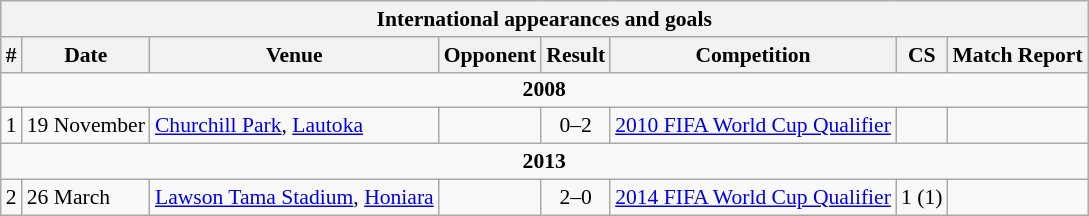<table class="wikitable collapsible collapsed" style="font-size:90%">
<tr>
<th colspan="8"><strong>International appearances and goals</strong></th>
</tr>
<tr>
<th>#</th>
<th>Date</th>
<th>Venue</th>
<th>Opponent</th>
<th>Result</th>
<th>Competition</th>
<th>CS</th>
<th>Match Report</th>
</tr>
<tr>
<td colspan=8 align=center><strong>2008</strong></td>
</tr>
<tr>
<td align=center>1</td>
<td>19 November</td>
<td><a href='#'>Churchill Park</a>, <a href='#'>Lautoka</a></td>
<td></td>
<td align=center>0–2</td>
<td><a href='#'>2010 FIFA World Cup Qualifier</a></td>
<td></td>
<td></td>
</tr>
<tr>
<td colspan=8 align=center><strong>2013</strong></td>
</tr>
<tr>
<td align=center>2</td>
<td>26 March</td>
<td><a href='#'>Lawson Tama Stadium</a>, <a href='#'>Honiara</a></td>
<td></td>
<td align=center>2–0</td>
<td><a href='#'>2014 FIFA World Cup Qualifier</a></td>
<td>1 (1)</td>
<td></td>
</tr>
</table>
